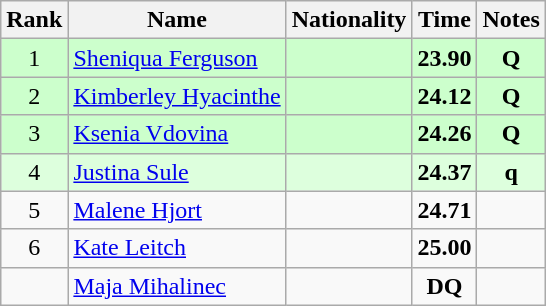<table class="wikitable sortable" style="text-align:center">
<tr>
<th>Rank</th>
<th>Name</th>
<th>Nationality</th>
<th>Time</th>
<th>Notes</th>
</tr>
<tr bgcolor=ccffcc>
<td>1</td>
<td align=left><a href='#'>Sheniqua Ferguson</a></td>
<td align=left></td>
<td><strong>23.90</strong></td>
<td><strong>Q</strong></td>
</tr>
<tr bgcolor=ccffcc>
<td>2</td>
<td align=left><a href='#'>Kimberley Hyacinthe</a></td>
<td align=left></td>
<td><strong>24.12</strong></td>
<td><strong>Q</strong></td>
</tr>
<tr bgcolor=ccffcc>
<td>3</td>
<td align=left><a href='#'>Ksenia Vdovina</a></td>
<td align=left></td>
<td><strong>24.26</strong></td>
<td><strong>Q</strong></td>
</tr>
<tr bgcolor=ddffdd>
<td>4</td>
<td align=left><a href='#'>Justina Sule</a></td>
<td align=left></td>
<td><strong>24.37</strong></td>
<td><strong>q</strong></td>
</tr>
<tr>
<td>5</td>
<td align=left><a href='#'>Malene Hjort</a></td>
<td align=left></td>
<td><strong>24.71</strong></td>
<td></td>
</tr>
<tr>
<td>6</td>
<td align=left><a href='#'>Kate Leitch</a></td>
<td align=left></td>
<td><strong>25.00</strong></td>
<td></td>
</tr>
<tr>
<td></td>
<td align=left><a href='#'>Maja Mihalinec</a></td>
<td align=left></td>
<td><strong>DQ</strong></td>
<td></td>
</tr>
</table>
